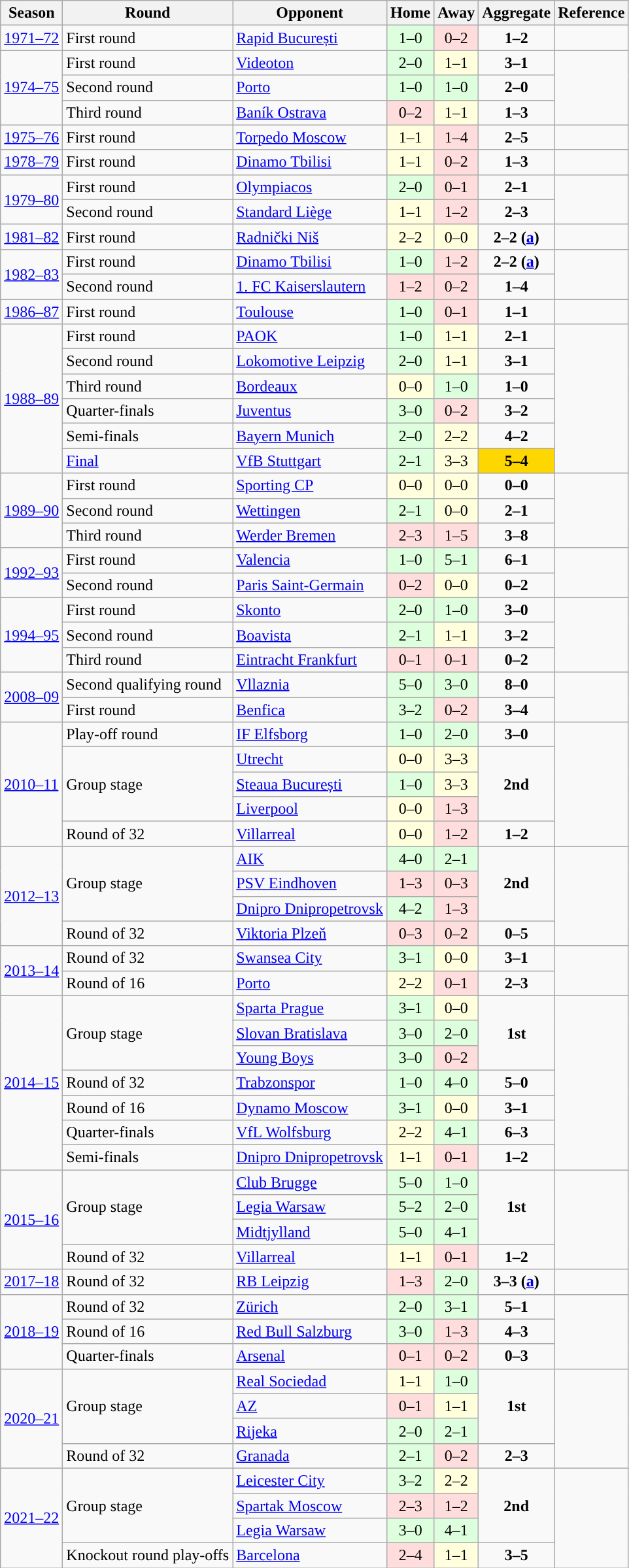<table class="wikitable">
<tr>
<th>Season</th>
<th>Round</th>
<th>Opponent</th>
<th>Home</th>
<th>Away</th>
<th>Aggregate</th>
<th>Reference</th>
</tr>
<tr>
<td><a href='#'>1971–72</a></td>
<td>First round</td>
<td> <a href='#'>Rapid București</a></td>
<td style="text-align:center; background:#dfd;">1–0</td>
<td style="text-align:center; background:#fdd;">0–2</td>
<td style="text-align:center;"><strong>1–2</strong></td>
<td style="text-align:center;"></td>
</tr>
<tr>
<td rowspan=3><a href='#'>1974–75</a></td>
<td>First round</td>
<td> <a href='#'>Videoton</a></td>
<td style="text-align:center; background:#dfd;">2–0</td>
<td style="text-align:center; background:#ffd;">1–1</td>
<td style="text-align:center;"><strong>3–1</strong></td>
<td rowspan=3 style="text-align:center;"></td>
</tr>
<tr>
<td>Second round</td>
<td> <a href='#'>Porto</a></td>
<td style="text-align:center; background:#dfd;">1–0</td>
<td style="text-align:center; background:#dfd;">1–0</td>
<td style="text-align:center;"><strong>2–0</strong></td>
</tr>
<tr>
<td>Third round</td>
<td> <a href='#'>Baník Ostrava</a></td>
<td style="text-align:center; background:#fdd;">0–2</td>
<td style="text-align:center; background:#ffd;">1–1</td>
<td style="text-align:center;"><strong>1–3</strong></td>
</tr>
<tr>
<td><a href='#'>1975–76</a></td>
<td>First round</td>
<td> <a href='#'>Torpedo Moscow</a></td>
<td style="text-align:center; background:#ffd;">1–1</td>
<td style="text-align:center; background:#fdd;">1–4</td>
<td style="text-align:center;"><strong>2–5</strong></td>
<td style="text-align:center;"></td>
</tr>
<tr>
<td><a href='#'>1978–79</a></td>
<td>First round</td>
<td> <a href='#'>Dinamo Tbilisi</a></td>
<td style="text-align:center; background:#ffd;">1–1</td>
<td style="text-align:center; background:#fdd;">0–2</td>
<td style="text-align:center;"><strong>1–3</strong></td>
<td style="text-align:center;"></td>
</tr>
<tr>
<td rowspan=2><a href='#'>1979–80</a></td>
<td>First round</td>
<td> <a href='#'>Olympiacos</a></td>
<td style="text-align:center; background:#dfd;">2–0</td>
<td style="text-align:center; background:#fdd;">0–1</td>
<td style="text-align:center;"><strong>2–1</strong></td>
<td rowspan=2 style="text-align:center;"></td>
</tr>
<tr>
<td>Second round</td>
<td> <a href='#'>Standard Liège</a></td>
<td style="text-align:center; background:#ffd;">1–1</td>
<td style="text-align:center; background:#fdd;">1–2</td>
<td style="text-align:center;"><strong>2–3</strong></td>
</tr>
<tr>
<td><a href='#'>1981–82</a></td>
<td>First round</td>
<td> <a href='#'>Radnički Niš</a></td>
<td style="text-align:center; background:#ffd;">2–2</td>
<td style="text-align:center; background:#ffd;">0–0</td>
<td style="text-align:center;"><strong>2–2 (<a href='#'>a</a>)</strong></td>
<td style="text-align:center;"></td>
</tr>
<tr>
<td rowspan=2><a href='#'>1982–83</a><br></td>
<td>First round</td>
<td> <a href='#'>Dinamo Tbilisi</a></td>
<td style="text-align:center; background:#dfd;">1–0</td>
<td style="text-align:center; background:#fdd;">1–2</td>
<td style="text-align:center;"><strong>2–2  (<a href='#'>a</a>)</strong></td>
<td rowspan=2 style="text-align:center;"></td>
</tr>
<tr>
<td>Second round</td>
<td> <a href='#'>1. FC Kaiserslautern</a></td>
<td style="text-align:center; background:#fdd;">1–2</td>
<td style="text-align:center; background:#fdd;">0–2</td>
<td style="text-align:center;"><strong>1–4</strong></td>
</tr>
<tr>
<td><a href='#'>1986–87</a></td>
<td>First round</td>
<td> <a href='#'>Toulouse</a></td>
<td style="text-align:center; background:#dfd;">1–0</td>
<td style="text-align:center; background:#fdd;">0–1 </td>
<td style="text-align:center;"><strong>1–1 </strong></td>
<td style="text-align:center;"></td>
</tr>
<tr>
<td rowspan=6><a href='#'>1988–89</a></td>
<td>First round</td>
<td> <a href='#'>PAOK</a></td>
<td style="text-align:center; background:#dfd;">1–0</td>
<td style="text-align:center; background:#ffd;">1–1</td>
<td style="text-align:center;"><strong>2–1</strong></td>
<td rowspan=6 style="text-align:center;"></td>
</tr>
<tr>
<td>Second round</td>
<td> <a href='#'>Lokomotive Leipzig</a></td>
<td style="text-align:center; background:#dfd;">2–0</td>
<td style="text-align:center; background:#ffd;">1–1</td>
<td style="text-align:center;"><strong>3–1</strong></td>
</tr>
<tr>
<td>Third round</td>
<td> <a href='#'>Bordeaux</a></td>
<td style="text-align:center; background:#ffd;">0–0</td>
<td style="text-align:center; background:#dfd;">1–0</td>
<td style="text-align:center;"><strong>1–0</strong></td>
</tr>
<tr>
<td>Quarter-finals</td>
<td> <a href='#'>Juventus</a></td>
<td style="text-align:center; background:#dfd;">3–0 </td>
<td style="text-align:center; background:#fdd;">0–2</td>
<td style="text-align:center;"><strong>3–2</strong></td>
</tr>
<tr>
<td>Semi-finals</td>
<td> <a href='#'>Bayern Munich</a></td>
<td style="text-align:center; background:#dfd;">2–0</td>
<td style="text-align:center; background:#ffd;">2–2</td>
<td style="text-align:center;"><strong>4–2</strong></td>
</tr>
<tr>
<td><a href='#'>Final</a></td>
<td> <a href='#'>VfB Stuttgart</a></td>
<td style="text-align:center; background:#dfd;">2–1</td>
<td style="text-align:center; background:#ffd;">3–3</td>
<td bgcolor=Gold style="text-align:center;"><strong>5–4</strong></td>
</tr>
<tr>
<td rowspan=3><a href='#'>1989–90</a></td>
<td>First round</td>
<td> <a href='#'>Sporting CP</a></td>
<td style="text-align:center; background:#ffd;">0–0 </td>
<td style="text-align:center; background:#ffd;">0–0</td>
<td style="text-align:center;"><strong>0–0 </strong></td>
<td rowspan=3 style="text-align:center;"></td>
</tr>
<tr>
<td>Second round</td>
<td> <a href='#'>Wettingen</a></td>
<td style="text-align:center; background:#dfd;">2–1</td>
<td style="text-align:center; background:#ffd;">0–0</td>
<td style="text-align:center;"><strong>2–1</strong></td>
</tr>
<tr>
<td>Third round</td>
<td> <a href='#'>Werder Bremen</a></td>
<td style="text-align:center; background:#fdd;">2–3</td>
<td style="text-align:center; background:#fdd;">1–5</td>
<td style="text-align:center;"><strong>3–8</strong></td>
</tr>
<tr>
<td rowspan=2><a href='#'>1992–93</a></td>
<td>First round</td>
<td> <a href='#'>Valencia</a></td>
<td style="text-align:center; background:#dfd;">1–0</td>
<td style="text-align:center; background:#dfd;">5–1</td>
<td style="text-align:center;"><strong>6–1</strong></td>
<td rowspan=2 style="text-align:center;"></td>
</tr>
<tr>
<td>Second round</td>
<td> <a href='#'>Paris Saint-Germain</a></td>
<td style="text-align:center; background:#fdd;">0–2</td>
<td style="text-align:center; background:#ffd;">0–0</td>
<td style="text-align:center;"><strong>0–2</strong></td>
</tr>
<tr>
<td rowspan=3><a href='#'>1994–95</a></td>
<td>First round</td>
<td> <a href='#'>Skonto</a></td>
<td style="text-align:center; background:#dfd;">2–0</td>
<td style="text-align:center; background:#dfd;">1–0</td>
<td style="text-align:center;"><strong>3–0</strong></td>
<td rowspan=3 style="text-align:center;"></td>
</tr>
<tr>
<td>Second round</td>
<td> <a href='#'>Boavista</a></td>
<td style="text-align:center; background:#dfd;">2–1</td>
<td style="text-align:center; background:#ffd;">1–1</td>
<td style="text-align:center;"><strong>3–2</strong></td>
</tr>
<tr>
<td>Third round</td>
<td> <a href='#'>Eintracht Frankfurt</a></td>
<td style="text-align:center; background:#fdd;">0–1</td>
<td style="text-align:center; background:#fdd;">0–1</td>
<td style="text-align:center;"><strong>0–2</strong></td>
</tr>
<tr>
<td rowspan=2><a href='#'>2008–09</a></td>
<td>Second qualifying round</td>
<td> <a href='#'>Vllaznia</a></td>
<td style="text-align:center; background:#dfd;">5–0</td>
<td style="text-align:center; background:#dfd;">3–0</td>
<td style="text-align:center;"><strong>8–0</strong></td>
<td rowspan=2 style="text-align:center;"></td>
</tr>
<tr>
<td>First round</td>
<td> <a href='#'>Benfica</a></td>
<td style="text-align:center; background:#dfd;">3–2</td>
<td style="text-align:center; background:#fdd;">0–2</td>
<td style="text-align:center;"><strong>3–4</strong></td>
</tr>
<tr>
<td rowspan=5><a href='#'>2010–11</a></td>
<td>Play-off round</td>
<td> <a href='#'>IF Elfsborg</a></td>
<td style="text-align:center; background:#dfd;">1–0</td>
<td style="text-align:center; background:#dfd;">2–0</td>
<td style="text-align:center;"><strong>3–0</strong></td>
<td rowspan="5" style="text-align:center;"></td>
</tr>
<tr>
<td rowspan=3>Group stage</td>
<td> <a href='#'>Utrecht</a></td>
<td style="text-align:center; background:#ffd;">0–0</td>
<td style="text-align:center; background:#ffd;">3–3</td>
<td style="text-align:center;" rowspan=3><strong>2nd</strong></td>
</tr>
<tr>
<td> <a href='#'>Steaua București</a></td>
<td style="text-align:center; background:#dfd;">1–0</td>
<td style="text-align:center; background:#ffd;">3–3</td>
</tr>
<tr>
<td> <a href='#'>Liverpool</a></td>
<td style="text-align:center; background:#ffd;">0–0</td>
<td style="text-align:center; background:#fdd;">1–3</td>
</tr>
<tr>
<td>Round of 32</td>
<td> <a href='#'>Villarreal</a></td>
<td style="text-align:center; background:#ffd;">0–0</td>
<td style="text-align:center; background:#fdd;">1–2</td>
<td style="text-align:center;"><strong>1–2</strong></td>
</tr>
<tr>
<td rowspan=4><a href='#'>2012–13</a></td>
<td rowspan=3>Group stage</td>
<td> <a href='#'>AIK</a></td>
<td style="text-align:center; background:#dfd;">4–0</td>
<td style="text-align:center; background:#dfd;">2–1</td>
<td style="text-align:center;" rowspan=3><strong>2nd</strong></td>
<td rowspan="4" style="text-align:center;"></td>
</tr>
<tr>
<td> <a href='#'>PSV Eindhoven</a></td>
<td style="text-align:center; background:#fdd;">1–3</td>
<td style="text-align:center; background:#fdd;">0–3</td>
</tr>
<tr>
<td> <a href='#'>Dnipro Dnipropetrovsk</a></td>
<td style="text-align:center; background:#dfd;">4–2</td>
<td style="text-align:center; background:#fdd;">1–3</td>
</tr>
<tr>
<td>Round of 32</td>
<td> <a href='#'>Viktoria Plzeň</a></td>
<td style="text-align:center; background:#fdd;">0–3</td>
<td style="text-align:center; background:#fdd;">0–2</td>
<td style="text-align:center;"><strong>0–5</strong></td>
</tr>
<tr>
<td rowspan=2><a href='#'>2013–14</a></td>
<td>Round of 32</td>
<td> <a href='#'>Swansea City</a></td>
<td style="text-align:center; background:#dfd;">3–1</td>
<td style="text-align:center; background:#ffd;">0–0</td>
<td style="text-align:center;"><strong>3–1</strong></td>
<td rowspan="2" style="text-align:center;"></td>
</tr>
<tr>
<td>Round of 16</td>
<td> <a href='#'>Porto</a></td>
<td style="text-align:center; background:#ffd;">2–2</td>
<td style="text-align:center; background:#fdd;">0–1</td>
<td style="text-align:center;"><strong>2–3</strong></td>
</tr>
<tr>
<td rowspan=7><a href='#'>2014–15</a></td>
<td rowspan=3>Group stage</td>
<td> <a href='#'>Sparta Prague</a></td>
<td style="text-align:center; background:#dfd;">3–1</td>
<td style="text-align:center; background:#ffd;">0–0</td>
<td style="text-align:center;" rowspan=3><strong>1st</strong></td>
<td rowspan="7" style="text-align:center;"></td>
</tr>
<tr>
<td> <a href='#'>Slovan Bratislava</a></td>
<td style="text-align:center; background:#dfd;">3–0</td>
<td style="text-align:center; background:#dfd;">2–0</td>
</tr>
<tr>
<td> <a href='#'>Young Boys</a></td>
<td style="text-align:center; background:#dfd;">3–0</td>
<td style="text-align:center; background:#fdd;">0–2</td>
</tr>
<tr>
<td>Round of 32</td>
<td> <a href='#'>Trabzonspor</a></td>
<td style="text-align:center; background:#dfd;">1–0</td>
<td style="text-align:center; background:#dfd;">4–0</td>
<td style="text-align:center;"><strong>5–0</strong></td>
</tr>
<tr>
<td>Round of 16</td>
<td> <a href='#'>Dynamo Moscow</a></td>
<td style="text-align:center; background:#dfd;">3–1</td>
<td style="text-align:center; background:#ffd;">0–0</td>
<td style="text-align:center;"><strong>3–1</strong></td>
</tr>
<tr>
<td>Quarter-finals</td>
<td> <a href='#'>VfL Wolfsburg</a></td>
<td style="text-align:center; background:#ffd;">2–2</td>
<td style="text-align:center; background:#dfd;">4–1</td>
<td style="text-align:center;"><strong>6–3</strong></td>
</tr>
<tr>
<td>Semi-finals</td>
<td> <a href='#'>Dnipro Dnipropetrovsk</a></td>
<td style="text-align:center; background:#ffd;">1–1</td>
<td style="text-align:center; background:#fdd;">0–1</td>
<td style="text-align:center;"><strong>1–2</strong></td>
</tr>
<tr>
<td rowspan=4><a href='#'>2015–16</a></td>
<td rowspan=3>Group stage</td>
<td> <a href='#'>Club Brugge</a></td>
<td style="text-align:center; background:#dfd;">5–0</td>
<td style="text-align:center; background:#dfd;">1–0</td>
<td style="text-align:center;" rowspan=3><strong>1st</strong></td>
<td rowspan="4" style="text-align:center;"></td>
</tr>
<tr>
<td> <a href='#'>Legia Warsaw</a></td>
<td style="text-align:center; background:#dfd;">5–2</td>
<td style="text-align:center; background:#dfd;">2–0</td>
</tr>
<tr>
<td> <a href='#'>Midtjylland</a></td>
<td style="text-align:center; background:#dfd;">5–0</td>
<td style="text-align:center; background:#dfd;">4–1</td>
</tr>
<tr>
<td>Round of 32</td>
<td> <a href='#'>Villarreal</a></td>
<td style="text-align:center; background:#ffd;">1–1</td>
<td style="text-align:center; background:#fdd;">0–1</td>
<td style="text-align:center;"><strong>1–2</strong></td>
</tr>
<tr>
<td><a href='#'>2017–18</a></td>
<td>Round of 32</td>
<td> <a href='#'>RB Leipzig</a></td>
<td style="text-align:center; background:#fdd;">1–3</td>
<td style="text-align:center; background:#dfd;">2–0</td>
<td style="text-align:center;"><strong>3–3 (<a href='#'>a</a>)</strong></td>
<td style="text-align:center;"></td>
</tr>
<tr>
<td rowspan=3><a href='#'>2018–19</a></td>
<td>Round of 32</td>
<td> <a href='#'>Zürich</a></td>
<td style="text-align:center; background:#dfd;">2–0</td>
<td style="text-align:center; background:#dfd;">3–1</td>
<td style="text-align:center;"><strong>5–1</strong></td>
<td rowspan="3" style="text-align:center;"></td>
</tr>
<tr>
<td>Round of 16</td>
<td> <a href='#'>Red Bull Salzburg</a></td>
<td style="text-align:center; background:#dfd;">3–0</td>
<td style="text-align:center; background:#fdd;">1–3</td>
<td style="text-align:center;"><strong>4–3</strong></td>
</tr>
<tr>
<td>Quarter-finals</td>
<td> <a href='#'>Arsenal</a></td>
<td style="text-align:center; background:#fdd;">0–1</td>
<td style="text-align:center; background:#fdd;">0–2</td>
<td style="text-align:center;"><strong>0–3</strong></td>
</tr>
<tr>
<td rowspan=4><a href='#'>2020–21</a></td>
<td rowspan=3>Group stage</td>
<td> <a href='#'>Real Sociedad</a></td>
<td style="text-align:center; background:#ffd;">1–1</td>
<td style="text-align:center; background:#dfd;">1–0</td>
<td style="text-align:center;" rowspan=3><strong>1st</strong></td>
<td style="text-align:center;" rowspan=4></td>
</tr>
<tr>
<td> <a href='#'>AZ</a></td>
<td style="text-align:center; background:#fdd;">0–1</td>
<td style="text-align:center; background:#ffd;">1–1</td>
</tr>
<tr>
<td> <a href='#'>Rijeka</a></td>
<td style="text-align:center; background:#dfd;">2–0</td>
<td style="text-align:center; background:#dfd;">2–1</td>
</tr>
<tr>
<td>Round of 32</td>
<td> <a href='#'>Granada</a></td>
<td style="text-align:center; background:#dfd;">2–1</td>
<td style="text-align:center; background:#fdd;">0–2</td>
<td style="text-align:center;"><strong>2–3</strong></td>
</tr>
<tr>
<td rowspan=4><a href='#'>2021–22</a></td>
<td rowspan=3>Group stage</td>
<td> <a href='#'>Leicester City</a></td>
<td style="text-align:center; background:#dfd;">3–2</td>
<td style="text-align:center; background:#ffd;">2–2</td>
<td style="text-align:center;" rowspan=3><strong>2nd</strong></td>
<td style="text-align:center;" rowspan=4></td>
</tr>
<tr>
<td> <a href='#'>Spartak Moscow</a></td>
<td style="text-align:center; background:#fdd;">2–3</td>
<td style="text-align:center; background:#fdd;">1–2</td>
</tr>
<tr>
<td> <a href='#'>Legia Warsaw</a></td>
<td style="text-align:center; background:#dfd;">3–0</td>
<td style="text-align:center; background:#dfd;">4–1</td>
</tr>
<tr>
<td>Knockout round play-offs</td>
<td> <a href='#'>Barcelona</a></td>
<td style="text-align:center; background:#fdd;">2–4</td>
<td style="text-align:center; background:#ffd;">1–1</td>
<td style="text-align:center;"><strong>3–5</strong></td>
</tr>
</table>
